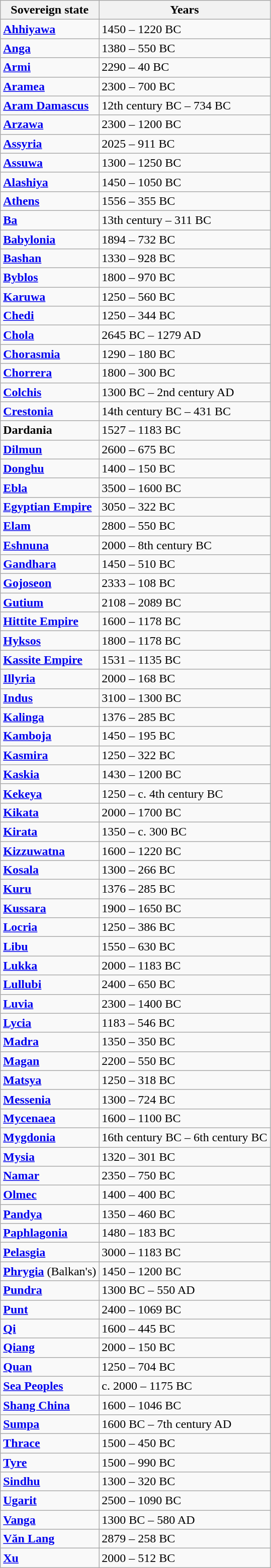<table class=wikitable border="1">
<tr>
<th>Sovereign state</th>
<th>Years</th>
</tr>
<tr>
<td><strong><a href='#'>Ahhiyawa</a></strong></td>
<td>1450 – 1220 BC</td>
</tr>
<tr>
<td><strong><a href='#'>Anga</a></strong></td>
<td>1380 – 550 BC</td>
</tr>
<tr>
<td><strong><a href='#'>Armi</a></strong></td>
<td>2290 – 40 BC</td>
</tr>
<tr>
<td><strong><a href='#'>Aramea</a></strong></td>
<td>2300 – 700 BC</td>
</tr>
<tr>
<td><strong><a href='#'>Aram Damascus</a></strong></td>
<td>12th century BC – 734 BC</td>
</tr>
<tr>
<td><strong><a href='#'>Arzawa</a></strong></td>
<td>2300 – 1200 BC</td>
</tr>
<tr>
<td><strong><a href='#'>Assyria</a></strong></td>
<td>2025 – 911 BC</td>
</tr>
<tr>
<td><strong><a href='#'>Assuwa</a></strong></td>
<td>1300 – 1250 BC</td>
</tr>
<tr>
<td><strong><a href='#'>Alashiya</a></strong></td>
<td>1450 – 1050 BC</td>
</tr>
<tr>
<td><strong><a href='#'>Athens</a></strong></td>
<td>1556 – 355 BC</td>
</tr>
<tr>
<td><strong><a href='#'>Ba</a></strong></td>
<td>13th century – 311 BC</td>
</tr>
<tr>
<td><strong><a href='#'>Babylonia</a></strong></td>
<td>1894 – 732 BC</td>
</tr>
<tr>
<td><strong><a href='#'>Bashan</a></strong></td>
<td>1330 – 928 BC</td>
</tr>
<tr>
<td><strong><a href='#'>Byblos</a></strong></td>
<td>1800 – 970 BC</td>
</tr>
<tr>
<td><strong><a href='#'>Karuwa</a></strong></td>
<td>1250 – 560 BC</td>
</tr>
<tr>
<td><strong><a href='#'>Chedi</a></strong></td>
<td>1250 – 344 BC</td>
</tr>
<tr>
<td><strong><a href='#'>Chola</a></strong></td>
<td>2645 BC – 1279 AD</td>
</tr>
<tr>
<td><strong><a href='#'>Chorasmia</a></strong></td>
<td>1290 – 180 BC</td>
</tr>
<tr>
<td><strong><a href='#'>Chorrera</a></strong></td>
<td>1800 – 300 BC</td>
</tr>
<tr>
<td><strong><a href='#'>Colchis</a></strong></td>
<td>1300 BC – 2nd century AD</td>
</tr>
<tr>
<td><strong><a href='#'>Crestonia</a></strong></td>
<td>14th century BC – 431 BC</td>
</tr>
<tr>
<td><strong>Dardania</strong></td>
<td>1527 – 1183 BC</td>
</tr>
<tr>
<td><strong><a href='#'>Dilmun</a></strong></td>
<td>2600 – 675 BC</td>
</tr>
<tr>
<td><strong><a href='#'>Donghu</a></strong></td>
<td>1400 – 150 BC</td>
</tr>
<tr>
<td><strong><a href='#'>Ebla</a></strong></td>
<td>3500 – 1600 BC</td>
</tr>
<tr>
<td><strong><a href='#'>Egyptian Empire</a></strong></td>
<td>3050 – 322 BC</td>
</tr>
<tr>
<td><strong><a href='#'>Elam</a></strong></td>
<td>2800 – 550 BC</td>
</tr>
<tr>
<td><strong><a href='#'>Eshnuna</a></strong></td>
<td>2000 – 8th century BC</td>
</tr>
<tr>
<td><strong><a href='#'>Gandhara</a></strong></td>
<td>1450 – 510 BC</td>
</tr>
<tr>
<td><strong><a href='#'>Gojoseon</a></strong></td>
<td>2333 – 108 BC</td>
</tr>
<tr>
<td><strong><a href='#'>Gutium</a></strong></td>
<td>2108 – 2089 BC</td>
</tr>
<tr>
<td><strong><a href='#'>Hittite Empire</a></strong></td>
<td>1600 – 1178 BC</td>
</tr>
<tr>
<td><strong><a href='#'>Hyksos</a></strong></td>
<td>1800 – 1178 BC</td>
</tr>
<tr>
<td><strong><a href='#'>Kassite Empire</a></strong></td>
<td>1531 – 1135 BC</td>
</tr>
<tr>
<td><strong><a href='#'>Illyria</a></strong></td>
<td>2000 – 168 BC</td>
</tr>
<tr>
<td><strong><a href='#'>Indus</a></strong></td>
<td>3100 – 1300 BC</td>
</tr>
<tr>
<td><strong><a href='#'>Kalinga</a></strong></td>
<td>1376 – 285 BC</td>
</tr>
<tr>
<td><strong><a href='#'>Kamboja</a></strong></td>
<td>1450 – 195 BC</td>
</tr>
<tr>
<td><strong><a href='#'>Kasmira</a></strong></td>
<td>1250 – 322 BC</td>
</tr>
<tr>
<td><strong><a href='#'>Kaskia</a></strong></td>
<td>1430 – 1200 BC</td>
</tr>
<tr>
<td><strong><a href='#'>Kekeya</a></strong></td>
<td>1250 – c. 4th century BC</td>
</tr>
<tr>
<td><strong><a href='#'>Kikata</a></strong></td>
<td>2000 – 1700 BC</td>
</tr>
<tr>
<td><strong><a href='#'>Kirata</a></strong></td>
<td>1350 – c. 300 BC</td>
</tr>
<tr>
<td><strong><a href='#'>Kizzuwatna</a></strong></td>
<td>1600 – 1220 BC</td>
</tr>
<tr>
<td><strong><a href='#'>Kosala</a></strong></td>
<td>1300 – 266 BC</td>
</tr>
<tr>
<td><strong><a href='#'>Kuru</a></strong></td>
<td>1376 – 285 BC</td>
</tr>
<tr>
<td><strong><a href='#'>Kussara</a></strong></td>
<td>1900 – 1650 BC</td>
</tr>
<tr>
<td><strong><a href='#'>Locria</a></strong></td>
<td>1250 – 386 BC</td>
</tr>
<tr>
<td><strong><a href='#'>Libu</a></strong></td>
<td>1550 – 630 BC</td>
</tr>
<tr>
<td><strong><a href='#'>Lukka</a></strong></td>
<td>2000 – 1183 BC</td>
</tr>
<tr>
<td><strong><a href='#'>Lullubi</a></strong></td>
<td>2400 – 650 BC</td>
</tr>
<tr>
<td><strong><a href='#'>Luvia</a></strong></td>
<td>2300 – 1400 BC</td>
</tr>
<tr>
<td><strong><a href='#'>Lycia</a></strong></td>
<td>1183 – 546 BC</td>
</tr>
<tr>
<td><strong><a href='#'>Madra</a></strong></td>
<td>1350 – 350 BC</td>
</tr>
<tr>
<td><strong><a href='#'>Magan</a></strong></td>
<td>2200 – 550 BC</td>
</tr>
<tr>
<td><strong><a href='#'>Matsya</a></strong></td>
<td>1250 – 318 BC</td>
</tr>
<tr>
<td><strong><a href='#'>Messenia</a></strong></td>
<td>1300 – 724 BC</td>
</tr>
<tr>
<td><strong><a href='#'>Mycenaea</a></strong></td>
<td>1600 – 1100 BC</td>
</tr>
<tr>
<td><strong><a href='#'>Mygdonia</a></strong></td>
<td>16th century BC – 6th century BC</td>
</tr>
<tr>
<td><strong><a href='#'>Mysia</a></strong></td>
<td>1320 – 301 BC</td>
</tr>
<tr>
<td><strong><a href='#'>Namar</a></strong></td>
<td>2350 – 750 BC</td>
</tr>
<tr>
<td><strong><a href='#'>Olmec</a></strong></td>
<td>1400 – 400 BC</td>
</tr>
<tr>
<td><strong><a href='#'>Pandya</a></strong></td>
<td>1350 – 460 BC</td>
</tr>
<tr>
<td><strong><a href='#'>Paphlagonia</a></strong></td>
<td>1480 – 183 BC</td>
</tr>
<tr>
<td><strong><a href='#'>Pelasgia</a></strong></td>
<td>3000 – 1183 BC</td>
</tr>
<tr>
<td><strong><a href='#'>Phrygia</a></strong> (Balkan's)</td>
<td>1450 – 1200 BC</td>
</tr>
<tr>
<td><strong><a href='#'>Pundra</a></strong></td>
<td>1300 BC – 550 AD</td>
</tr>
<tr>
<td><strong><a href='#'>Punt</a></strong></td>
<td>2400 – 1069 BC</td>
</tr>
<tr>
<td><strong><a href='#'>Qi</a></strong></td>
<td>1600 – 445 BC</td>
</tr>
<tr>
<td><strong><a href='#'>Qiang</a></strong></td>
<td>2000 – 150 BC</td>
</tr>
<tr>
<td><strong><a href='#'>Quan</a></strong></td>
<td>1250 – 704 BC</td>
</tr>
<tr>
<td><strong><a href='#'>Sea Peoples</a></strong></td>
<td>c. 2000 – 1175 BC</td>
</tr>
<tr>
<td><strong><a href='#'>Shang China</a></strong></td>
<td>1600 – 1046 BC</td>
</tr>
<tr>
<td><strong><a href='#'>Sumpa</a></strong></td>
<td>1600 BC – 7th century AD</td>
</tr>
<tr>
<td><strong><a href='#'>Thrace</a></strong></td>
<td>1500 – 450 BC</td>
</tr>
<tr>
<td><strong><a href='#'>Tyre</a></strong></td>
<td>1500 – 990 BC</td>
</tr>
<tr>
<td><strong><a href='#'>Sindhu</a></strong></td>
<td>1300 – 320 BC</td>
</tr>
<tr>
<td><strong><a href='#'>Ugarit</a></strong></td>
<td>2500 – 1090 BC</td>
</tr>
<tr>
<td><strong><a href='#'>Vanga</a></strong></td>
<td>1300 BC – 580 AD</td>
</tr>
<tr>
<td><strong><a href='#'>Văn Lang</a></strong></td>
<td>2879 – 258 BC</td>
</tr>
<tr>
<td><strong><a href='#'>Xu</a></strong></td>
<td>2000 – 512 BC</td>
</tr>
</table>
